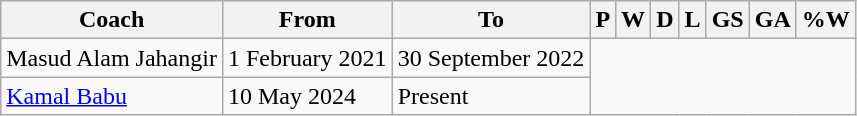<table class="wikitable sortable" style="text-align: center">
<tr>
<th>Coach</th>
<th class="unsortable">From</th>
<th class="unsortable">To</th>
<th abbr="1">P</th>
<th abbr="1">W</th>
<th abbr="0">D</th>
<th abbr="1">L</th>
<th abbr="2">GS</th>
<th abbr="4">GA</th>
<th abbr="50">%W</th>
</tr>
<tr>
<td align=left> Masud Alam Jahangir</td>
<td align=left>1 February 2021</td>
<td align=left>30 September 2022<br></td>
</tr>
<tr>
<td align=left> <a href='#'>Kamal Babu</a></td>
<td align=left>10 May 2024</td>
<td align=left>Present<br></td>
</tr>
</table>
